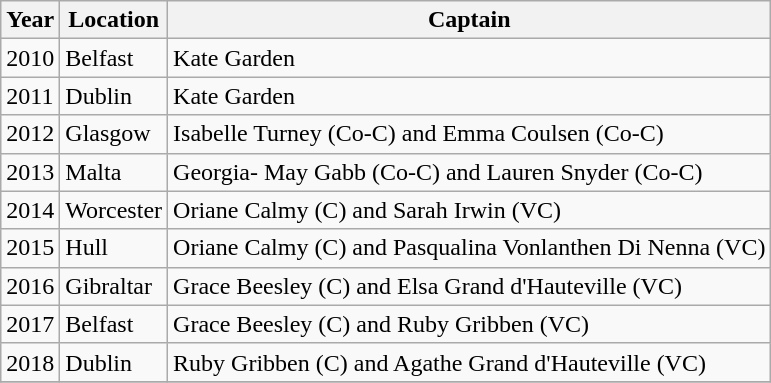<table class="wikitable">
<tr>
<th>Year</th>
<th>Location</th>
<th>Captain</th>
</tr>
<tr>
<td>2010</td>
<td>Belfast</td>
<td>Kate Garden</td>
</tr>
<tr>
<td>2011</td>
<td>Dublin</td>
<td>Kate Garden</td>
</tr>
<tr>
<td>2012</td>
<td>Glasgow</td>
<td>Isabelle Turney (Co-C) and Emma Coulsen (Co-C)</td>
</tr>
<tr>
<td>2013</td>
<td>Malta</td>
<td>Georgia- May Gabb (Co-C) and Lauren Snyder (Co-C)</td>
</tr>
<tr>
<td>2014</td>
<td>Worcester</td>
<td>Oriane Calmy (C) and Sarah Irwin (VC)</td>
</tr>
<tr>
<td>2015</td>
<td>Hull</td>
<td>Oriane Calmy (C) and Pasqualina Vonlanthen Di Nenna (VC)</td>
</tr>
<tr>
<td>2016</td>
<td>Gibraltar</td>
<td>Grace Beesley (C) and Elsa Grand d'Hauteville (VC)</td>
</tr>
<tr>
<td>2017</td>
<td>Belfast</td>
<td>Grace Beesley (C) and Ruby Gribben (VC)</td>
</tr>
<tr>
<td>2018</td>
<td>Dublin</td>
<td>Ruby Gribben (C) and Agathe Grand d'Hauteville (VC)</td>
</tr>
<tr>
</tr>
</table>
